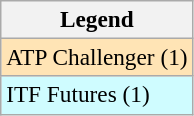<table class=wikitable style=font-size:97%>
<tr>
<th>Legend</th>
</tr>
<tr bgcolor=moccasin>
<td>ATP Challenger (1)</td>
</tr>
<tr bgcolor=cffcff>
<td>ITF Futures (1)</td>
</tr>
</table>
